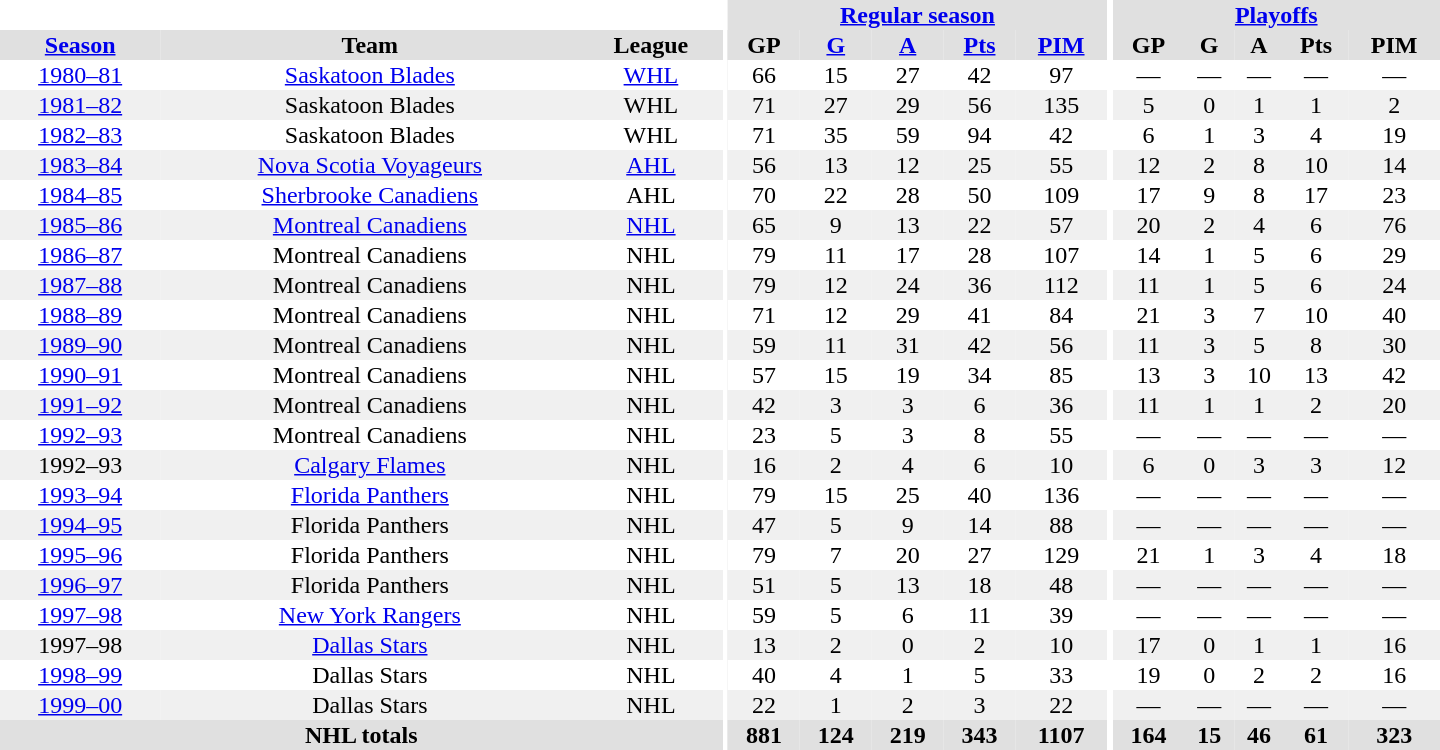<table border="0" cellpadding="1" cellspacing="0" style="text-align:center; width:60em">
<tr bgcolor="#e0e0e0">
<th colspan="3" bgcolor="#ffffff"></th>
<th rowspan="99" bgcolor="#ffffff"></th>
<th colspan="5"><a href='#'>Regular season</a></th>
<th rowspan="99" bgcolor="#ffffff"></th>
<th colspan="5"><a href='#'>Playoffs</a></th>
</tr>
<tr bgcolor="#e0e0e0">
<th><a href='#'>Season</a></th>
<th>Team</th>
<th>League</th>
<th>GP</th>
<th><a href='#'>G</a></th>
<th><a href='#'>A</a></th>
<th><a href='#'>Pts</a></th>
<th><a href='#'>PIM</a></th>
<th>GP</th>
<th>G</th>
<th>A</th>
<th>Pts</th>
<th>PIM</th>
</tr>
<tr ALIGN="center">
<td><a href='#'>1980–81</a></td>
<td><a href='#'>Saskatoon Blades</a></td>
<td><a href='#'>WHL</a></td>
<td>66</td>
<td>15</td>
<td>27</td>
<td>42</td>
<td>97</td>
<td>—</td>
<td>—</td>
<td>—</td>
<td>—</td>
<td>—</td>
</tr>
<tr ALIGN="center" bgcolor="#f0f0f0">
<td><a href='#'>1981–82</a></td>
<td>Saskatoon Blades</td>
<td>WHL</td>
<td>71</td>
<td>27</td>
<td>29</td>
<td>56</td>
<td>135</td>
<td>5</td>
<td>0</td>
<td>1</td>
<td>1</td>
<td>2</td>
</tr>
<tr ALIGN="center">
<td><a href='#'>1982–83</a></td>
<td>Saskatoon Blades</td>
<td>WHL</td>
<td>71</td>
<td>35</td>
<td>59</td>
<td>94</td>
<td>42</td>
<td>6</td>
<td>1</td>
<td>3</td>
<td>4</td>
<td>19</td>
</tr>
<tr ALIGN="center" bgcolor="#f0f0f0">
<td><a href='#'>1983–84</a></td>
<td><a href='#'>Nova Scotia Voyageurs</a></td>
<td><a href='#'>AHL</a></td>
<td>56</td>
<td>13</td>
<td>12</td>
<td>25</td>
<td>55</td>
<td>12</td>
<td>2</td>
<td>8</td>
<td>10</td>
<td>14</td>
</tr>
<tr ALIGN="center">
<td><a href='#'>1984–85</a></td>
<td><a href='#'>Sherbrooke Canadiens</a></td>
<td>AHL</td>
<td>70</td>
<td>22</td>
<td>28</td>
<td>50</td>
<td>109</td>
<td>17</td>
<td>9</td>
<td>8</td>
<td>17</td>
<td>23</td>
</tr>
<tr ALIGN="center" bgcolor="#f0f0f0">
<td><a href='#'>1985–86</a></td>
<td><a href='#'>Montreal Canadiens</a></td>
<td><a href='#'>NHL</a></td>
<td>65</td>
<td>9</td>
<td>13</td>
<td>22</td>
<td>57</td>
<td>20</td>
<td>2</td>
<td>4</td>
<td>6</td>
<td>76</td>
</tr>
<tr ALIGN="center">
<td><a href='#'>1986–87</a></td>
<td>Montreal Canadiens</td>
<td>NHL</td>
<td>79</td>
<td>11</td>
<td>17</td>
<td>28</td>
<td>107</td>
<td>14</td>
<td>1</td>
<td>5</td>
<td>6</td>
<td>29</td>
</tr>
<tr ALIGN="center" bgcolor="#f0f0f0">
<td><a href='#'>1987–88</a></td>
<td>Montreal Canadiens</td>
<td>NHL</td>
<td>79</td>
<td>12</td>
<td>24</td>
<td>36</td>
<td>112</td>
<td>11</td>
<td>1</td>
<td>5</td>
<td>6</td>
<td>24</td>
</tr>
<tr ALIGN="center">
<td><a href='#'>1988–89</a></td>
<td>Montreal Canadiens</td>
<td>NHL</td>
<td>71</td>
<td>12</td>
<td>29</td>
<td>41</td>
<td>84</td>
<td>21</td>
<td>3</td>
<td>7</td>
<td>10</td>
<td>40</td>
</tr>
<tr ALIGN="center" bgcolor="#f0f0f0">
<td><a href='#'>1989–90</a></td>
<td>Montreal Canadiens</td>
<td>NHL</td>
<td>59</td>
<td>11</td>
<td>31</td>
<td>42</td>
<td>56</td>
<td>11</td>
<td>3</td>
<td>5</td>
<td>8</td>
<td>30</td>
</tr>
<tr ALIGN="center">
<td><a href='#'>1990–91</a></td>
<td>Montreal Canadiens</td>
<td>NHL</td>
<td>57</td>
<td>15</td>
<td>19</td>
<td>34</td>
<td>85</td>
<td>13</td>
<td>3</td>
<td>10</td>
<td>13</td>
<td>42</td>
</tr>
<tr ALIGN="center" bgcolor="#f0f0f0">
<td><a href='#'>1991–92</a></td>
<td>Montreal Canadiens</td>
<td>NHL</td>
<td>42</td>
<td>3</td>
<td>3</td>
<td>6</td>
<td>36</td>
<td>11</td>
<td>1</td>
<td>1</td>
<td>2</td>
<td>20</td>
</tr>
<tr ALIGN="center">
<td><a href='#'>1992–93</a></td>
<td>Montreal Canadiens</td>
<td>NHL</td>
<td>23</td>
<td>5</td>
<td>3</td>
<td>8</td>
<td>55</td>
<td>—</td>
<td>—</td>
<td>—</td>
<td>—</td>
<td>—</td>
</tr>
<tr ALIGN="center" bgcolor="#f0f0f0">
<td>1992–93</td>
<td><a href='#'>Calgary Flames</a></td>
<td>NHL</td>
<td>16</td>
<td>2</td>
<td>4</td>
<td>6</td>
<td>10</td>
<td>6</td>
<td>0</td>
<td>3</td>
<td>3</td>
<td>12</td>
</tr>
<tr ALIGN="center">
<td><a href='#'>1993–94</a></td>
<td><a href='#'>Florida Panthers</a></td>
<td>NHL</td>
<td>79</td>
<td>15</td>
<td>25</td>
<td>40</td>
<td>136</td>
<td>—</td>
<td>—</td>
<td>—</td>
<td>—</td>
<td>—</td>
</tr>
<tr ALIGN="center" bgcolor="#f0f0f0">
<td><a href='#'>1994–95</a></td>
<td>Florida Panthers</td>
<td>NHL</td>
<td>47</td>
<td>5</td>
<td>9</td>
<td>14</td>
<td>88</td>
<td>—</td>
<td>—</td>
<td>—</td>
<td>—</td>
<td>—</td>
</tr>
<tr ALIGN="center">
<td><a href='#'>1995–96</a></td>
<td>Florida Panthers</td>
<td>NHL</td>
<td>79</td>
<td>7</td>
<td>20</td>
<td>27</td>
<td>129</td>
<td>21</td>
<td>1</td>
<td>3</td>
<td>4</td>
<td>18</td>
</tr>
<tr ALIGN="center"  bgcolor="#f0f0f0">
<td><a href='#'>1996–97</a></td>
<td>Florida Panthers</td>
<td>NHL</td>
<td>51</td>
<td>5</td>
<td>13</td>
<td>18</td>
<td>48</td>
<td>—</td>
<td>—</td>
<td>—</td>
<td>—</td>
<td>—</td>
</tr>
<tr ALIGN="center">
<td><a href='#'>1997–98</a></td>
<td><a href='#'>New York Rangers</a></td>
<td>NHL</td>
<td>59</td>
<td>5</td>
<td>6</td>
<td>11</td>
<td>39</td>
<td>—</td>
<td>—</td>
<td>—</td>
<td>—</td>
<td>—</td>
</tr>
<tr ALIGN="center" bgcolor="#f0f0f0">
<td>1997–98</td>
<td><a href='#'>Dallas Stars</a></td>
<td>NHL</td>
<td>13</td>
<td>2</td>
<td>0</td>
<td>2</td>
<td>10</td>
<td>17</td>
<td>0</td>
<td>1</td>
<td>1</td>
<td>16</td>
</tr>
<tr ALIGN="center">
<td><a href='#'>1998–99</a></td>
<td>Dallas Stars</td>
<td>NHL</td>
<td>40</td>
<td>4</td>
<td>1</td>
<td>5</td>
<td>33</td>
<td>19</td>
<td>0</td>
<td>2</td>
<td>2</td>
<td>16</td>
</tr>
<tr ALIGN="center" bgcolor="#f0f0f0">
<td><a href='#'>1999–00</a></td>
<td>Dallas Stars</td>
<td>NHL</td>
<td>22</td>
<td>1</td>
<td>2</td>
<td>3</td>
<td>22</td>
<td>—</td>
<td>—</td>
<td>—</td>
<td>—</td>
<td>—</td>
</tr>
<tr ALIGN="center" bgcolor="#e0e0e0">
<th colspan="3">NHL totals</th>
<th>881</th>
<th>124</th>
<th>219</th>
<th>343</th>
<th>1107</th>
<th>164</th>
<th>15</th>
<th>46</th>
<th>61</th>
<th>323</th>
</tr>
</table>
